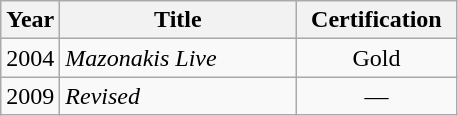<table class="wikitable"|width=100%>
<tr>
<th style="width:20px;">Year</th>
<th style="width:150px;">Title</th>
<th style="width:100px;">Certification</th>
</tr>
<tr>
<td>2004</td>
<td><em>Mazonakis Live</em></td>
<td style="text-align:center;">Gold</td>
</tr>
<tr>
<td>2009</td>
<td><em>Revised</em></td>
<td style="text-align:center;">—</td>
</tr>
</table>
